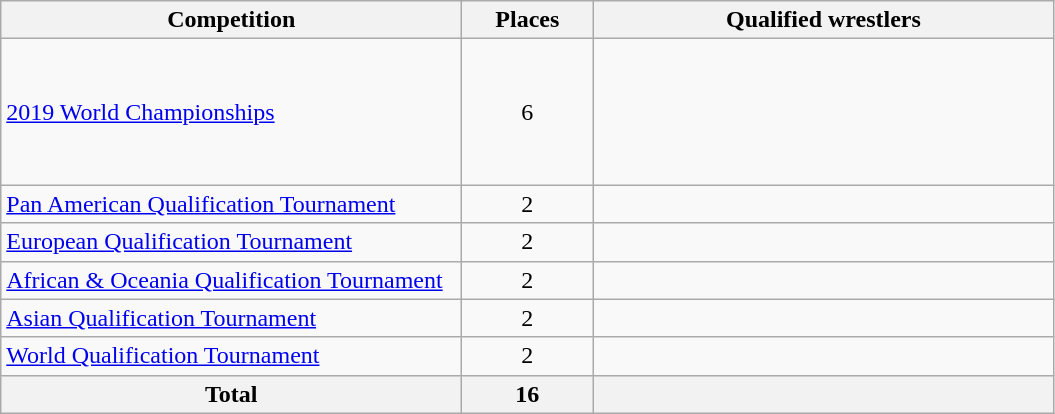<table class = "wikitable">
<tr>
<th width=300>Competition</th>
<th width=80>Places</th>
<th width=300>Qualified wrestlers</th>
</tr>
<tr>
<td><a href='#'>2019 World Championships</a></td>
<td align="center">6</td>
<td><br><br><br><br><br></td>
</tr>
<tr>
<td><a href='#'>Pan American Qualification Tournament</a></td>
<td align="center">2</td>
<td><br></td>
</tr>
<tr>
<td><a href='#'>European Qualification Tournament</a></td>
<td align="center">2</td>
<td><br></td>
</tr>
<tr>
<td><a href='#'>African & Oceania Qualification Tournament</a></td>
<td align="center">2</td>
<td><br></td>
</tr>
<tr>
<td><a href='#'>Asian Qualification Tournament</a></td>
<td align="center">2</td>
<td><br></td>
</tr>
<tr>
<td><a href='#'>World Qualification Tournament</a></td>
<td align="center">2</td>
<td><br></td>
</tr>
<tr>
<th>Total</th>
<th>16</th>
<th></th>
</tr>
</table>
